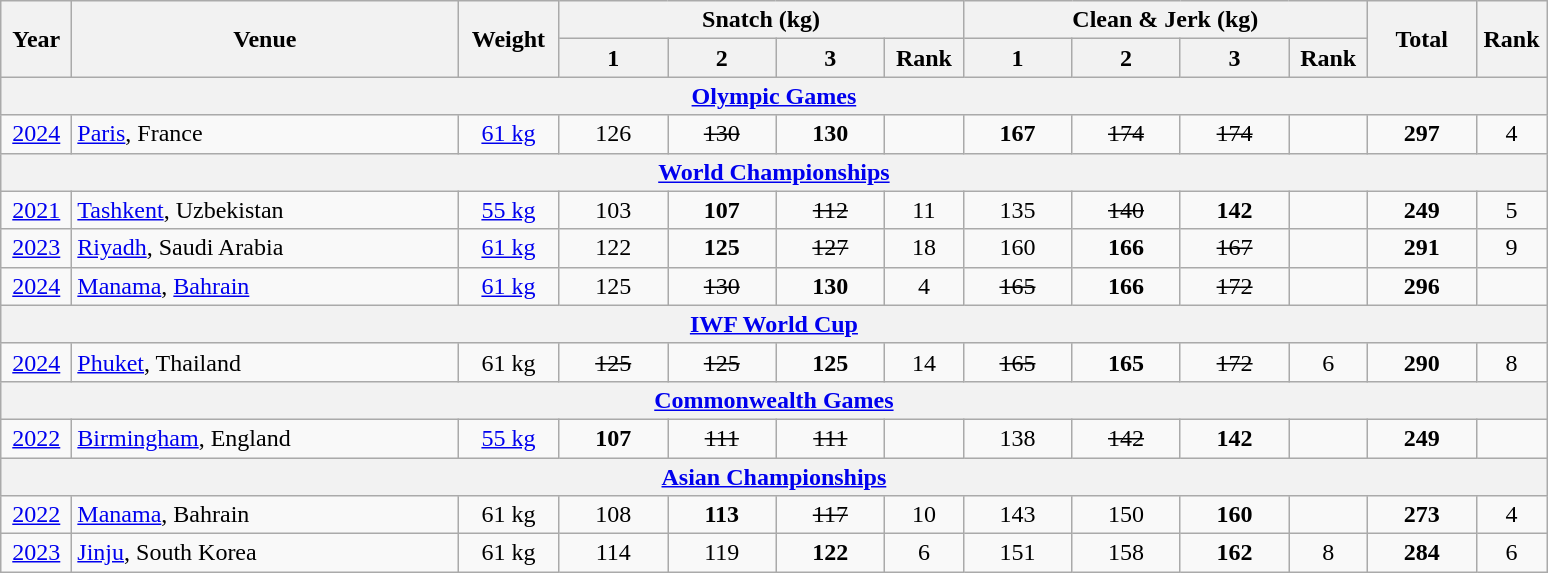<table class="wikitable" style="text-align:center;">
<tr>
<th rowspan=2 width=40>Year</th>
<th rowspan=2 width=250>Venue</th>
<th rowspan=2 width=60>Weight</th>
<th colspan=4>Snatch (kg)</th>
<th colspan=4>Clean & Jerk (kg)</th>
<th rowspan=2 width=65>Total</th>
<th rowspan=2 width=40>Rank</th>
</tr>
<tr>
<th width=65>1</th>
<th width=65>2</th>
<th width=65>3</th>
<th width=45>Rank</th>
<th width=65>1</th>
<th width=65>2</th>
<th width=65>3</th>
<th width=45>Rank</th>
</tr>
<tr>
<th colspan=13><a href='#'>Olympic Games</a></th>
</tr>
<tr>
<td><a href='#'>2024</a></td>
<td align=left> <a href='#'>Paris</a>, France</td>
<td><a href='#'>61 kg</a></td>
<td>126</td>
<td><s>130</s></td>
<td><strong>130</strong></td>
<td></td>
<td><strong>167</strong></td>
<td><s>174</s></td>
<td><s>174</s></td>
<td></td>
<td><strong>297</strong></td>
<td>4</td>
</tr>
<tr>
<th colspan=15><a href='#'>World Championships</a></th>
</tr>
<tr>
<td><a href='#'>2021</a></td>
<td align=left> <a href='#'>Tashkent</a>, Uzbekistan</td>
<td><a href='#'>55 kg</a></td>
<td>103</td>
<td><strong>107</strong></td>
<td><s>112</s></td>
<td>11</td>
<td>135</td>
<td><s>140</s></td>
<td><strong>142</strong></td>
<td></td>
<td><strong>249</strong></td>
<td>5</td>
</tr>
<tr>
<td><a href='#'>2023</a></td>
<td align=left> <a href='#'>Riyadh</a>, Saudi Arabia</td>
<td><a href='#'>61 kg</a></td>
<td>122</td>
<td><strong>125</strong></td>
<td><s>127</s></td>
<td>18</td>
<td>160</td>
<td><strong>166</strong></td>
<td><s>167</s></td>
<td></td>
<td><strong>291</strong></td>
<td>9</td>
</tr>
<tr>
<td><a href='#'>2024</a></td>
<td align=left> <a href='#'>Manama</a>, <a href='#'>Bahrain</a></td>
<td><a href='#'>61 kg</a></td>
<td>125</td>
<td><s>130</s></td>
<td><strong>130</strong></td>
<td>4</td>
<td><s>165</s></td>
<td><strong>166</strong></td>
<td><s>172</s></td>
<td></td>
<td><strong>296</strong></td>
<td></td>
</tr>
<tr>
<th colspan=13><a href='#'>IWF World Cup</a></th>
</tr>
<tr>
<td><a href='#'>2024</a></td>
<td align=left> <a href='#'>Phuket</a>, Thailand</td>
<td>61 kg</td>
<td><s>125</s></td>
<td><s>125</s></td>
<td><strong>125</strong></td>
<td>14</td>
<td><s>165</s></td>
<td><strong>165</strong></td>
<td><s>172</s></td>
<td>6</td>
<td><strong>290</strong></td>
<td>8</td>
</tr>
<tr>
<th colspan=13><a href='#'>Commonwealth Games</a></th>
</tr>
<tr>
<td><a href='#'>2022</a></td>
<td align=left> <a href='#'>Birmingham</a>, England</td>
<td><a href='#'>55 kg</a></td>
<td><strong>107</strong></td>
<td><s>111</s></td>
<td><s>111</s></td>
<td></td>
<td>138</td>
<td><s>142</s></td>
<td><strong>142</strong></td>
<td></td>
<td><strong>249</strong></td>
<td></td>
</tr>
<tr>
<th colspan=13><a href='#'>Asian Championships</a></th>
</tr>
<tr>
<td><a href='#'>2022</a></td>
<td align=left><a href='#'>Manama</a>, Bahrain</td>
<td>61 kg</td>
<td>108</td>
<td><strong>113</strong></td>
<td><s>117</s></td>
<td>10</td>
<td>143</td>
<td>150</td>
<td><strong>160</strong></td>
<td></td>
<td><strong>273</strong></td>
<td>4</td>
</tr>
<tr>
<td><a href='#'>2023</a></td>
<td align=left><a href='#'>Jinju</a>, South Korea</td>
<td>61 kg</td>
<td>114</td>
<td>119</td>
<td><strong>122</strong></td>
<td>6</td>
<td>151</td>
<td>158</td>
<td><strong>162</strong></td>
<td>8</td>
<td><strong>284</strong></td>
<td>6</td>
</tr>
</table>
